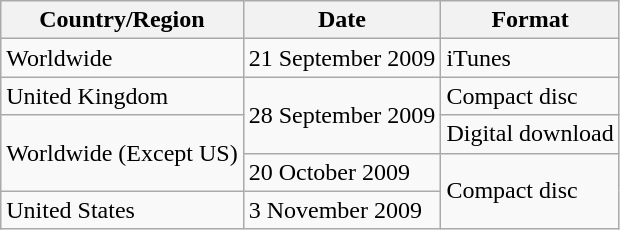<table class="wikitable">
<tr>
<th>Country/Region</th>
<th>Date</th>
<th>Format</th>
</tr>
<tr>
<td>Worldwide</td>
<td>21 September 2009</td>
<td>iTunes</td>
</tr>
<tr>
<td>United Kingdom</td>
<td rowspan="2">28 September 2009</td>
<td>Compact disc</td>
</tr>
<tr>
<td rowspan="2">Worldwide (Except US)</td>
<td>Digital download</td>
</tr>
<tr>
<td>20 October 2009</td>
<td rowspan="2">Compact disc</td>
</tr>
<tr>
<td>United States</td>
<td>3 November 2009</td>
</tr>
</table>
